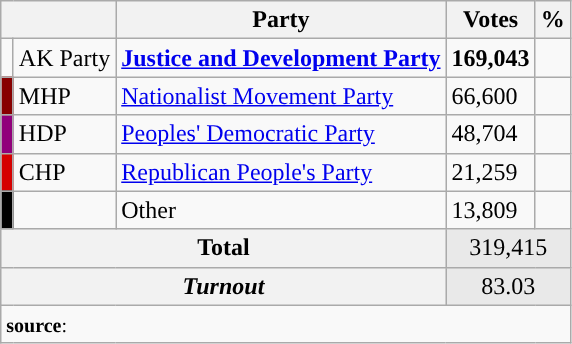<table class="wikitable">
<tr>
<th colspan="2" align="center"></th>
<th align="center">Party</th>
<th align="center">Votes</th>
<th align="center">%</th>
</tr>
<tr align="left">
<td></td>
<td>AK Party</td>
<td><strong><a href='#'>Justice and Development Party</a></strong></td>
<td><strong>169,043</strong></td>
<td><strong></strong></td>
</tr>
<tr align="left">
<td bgcolor="#870000" width="1"></td>
<td>MHP</td>
<td><a href='#'>Nationalist Movement Party</a></td>
<td>66,600</td>
<td></td>
</tr>
<tr align="left">
<td bgcolor="#91007B" width="1"></td>
<td>HDP</td>
<td><a href='#'>Peoples' Democratic Party</a></td>
<td>48,704</td>
<td></td>
</tr>
<tr align="left">
<td bgcolor="#d50000" width="1"></td>
<td>CHP</td>
<td><a href='#'>Republican People's Party</a></td>
<td>21,259</td>
<td></td>
</tr>
<tr align="left">
<td bgcolor=" " width="1"></td>
<td></td>
<td>Other</td>
<td>13,809</td>
<td></td>
</tr>
<tr align="left" style="background-color:#E9E9E9">
<th colspan="3" align="center"><strong>Total</strong></th>
<td colspan="5" align="center">319,415</td>
</tr>
<tr align="left" style="background-color:#E9E9E9">
<th colspan="3" align="center"><em>Turnout</em></th>
<td colspan="5" align="center">83.03</td>
</tr>
<tr>
<td colspan="9" align="left"><small><strong>source</strong>: </small></td>
</tr>
</table>
